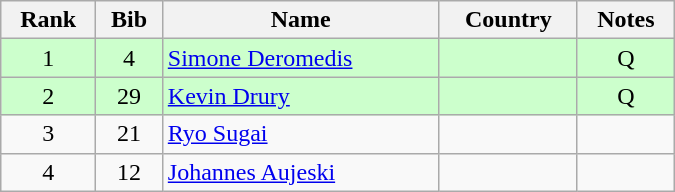<table class="wikitable" style="text-align:center; width:450px">
<tr>
<th>Rank</th>
<th>Bib</th>
<th>Name</th>
<th>Country</th>
<th>Notes</th>
</tr>
<tr bgcolor=ccffcc>
<td>1</td>
<td>4</td>
<td align=left><a href='#'>Simone Deromedis</a></td>
<td align=left></td>
<td>Q</td>
</tr>
<tr bgcolor=ccffcc>
<td>2</td>
<td>29</td>
<td align=left><a href='#'>Kevin Drury</a></td>
<td align=left></td>
<td>Q</td>
</tr>
<tr>
<td>3</td>
<td>21</td>
<td align=left><a href='#'>Ryo Sugai</a></td>
<td align=left></td>
<td></td>
</tr>
<tr>
<td>4</td>
<td>12</td>
<td align=left><a href='#'>Johannes Aujeski</a></td>
<td align=left></td>
<td></td>
</tr>
</table>
